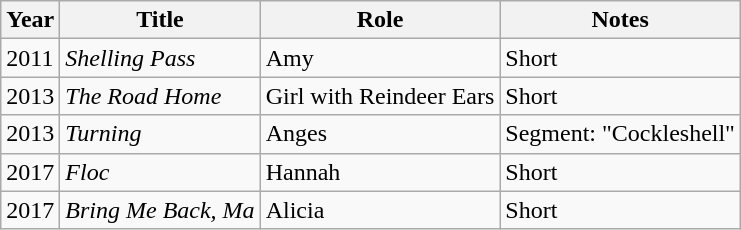<table class="wikitable">
<tr>
<th>Year</th>
<th>Title</th>
<th>Role</th>
<th>Notes</th>
</tr>
<tr>
<td>2011</td>
<td><em>Shelling Pass</em></td>
<td>Amy</td>
<td>Short</td>
</tr>
<tr>
<td>2013</td>
<td><em>The Road Home</em></td>
<td>Girl with Reindeer Ears</td>
<td>Short</td>
</tr>
<tr>
<td>2013</td>
<td><em>Turning</em></td>
<td>Anges</td>
<td>Segment: "Cockleshell"</td>
</tr>
<tr>
<td>2017</td>
<td><em>Floc</em></td>
<td>Hannah</td>
<td>Short</td>
</tr>
<tr>
<td>2017</td>
<td><em>Bring Me Back, Ma</em></td>
<td>Alicia</td>
<td>Short</td>
</tr>
</table>
